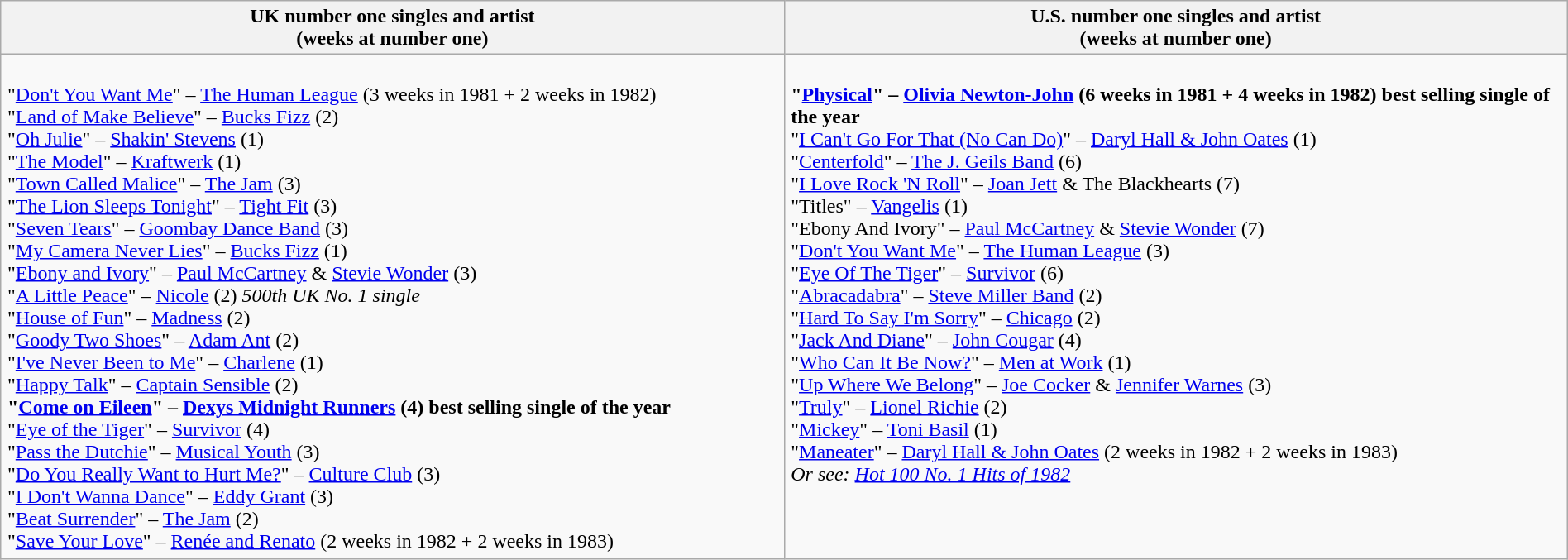<table class="wikitable" style="width:100%;">
<tr>
<th>UK number one singles and artist<br>(weeks at number one)</th>
<th>U.S. number one singles and artist<br>(weeks at number one)</th>
</tr>
<tr>
<td style="padding:5px;vertical-align:top;width:50%;"><br>"<a href='#'>Don't You Want Me</a>" – <a href='#'>The Human League</a> (3 weeks in 1981 + 2 weeks in 1982)
<br>"<a href='#'>Land of Make Believe</a>" – <a href='#'>Bucks Fizz</a> (2)
<br>"<a href='#'>Oh Julie</a>" – <a href='#'>Shakin' Stevens</a> (1)
<br>"<a href='#'>The Model</a>" – <a href='#'>Kraftwerk</a> (1)
<br>"<a href='#'>Town Called Malice</a>" – <a href='#'>The Jam</a> (3)
<br>"<a href='#'>The Lion Sleeps Tonight</a>" – <a href='#'>Tight Fit</a> (3)
<br>"<a href='#'>Seven Tears</a>" – <a href='#'>Goombay Dance Band</a> (3)
<br>"<a href='#'>My Camera Never Lies</a>" – <a href='#'>Bucks Fizz</a> (1)
<br>"<a href='#'>Ebony and Ivory</a>" – <a href='#'>Paul McCartney</a> & <a href='#'>Stevie Wonder</a> (3)
<br>"<a href='#'>A Little Peace</a>" – <a href='#'>Nicole</a> (2) <em>500th UK No. 1 single</em>
<br>"<a href='#'>House of Fun</a>" – <a href='#'>Madness</a> (2)
<br>"<a href='#'>Goody Two Shoes</a>" – <a href='#'>Adam Ant</a> (2)
<br>"<a href='#'>I've Never Been to Me</a>" – <a href='#'>Charlene</a> (1)
<br>"<a href='#'>Happy Talk</a>" – <a href='#'>Captain Sensible</a> (2)
<br><strong>"<a href='#'>Come on Eileen</a>" – <a href='#'>Dexys Midnight Runners</a> (4) best selling single of the year</strong>
<br>"<a href='#'>Eye of the Tiger</a>" – <a href='#'>Survivor</a> (4)
<br>"<a href='#'>Pass the Dutchie</a>" – <a href='#'>Musical Youth</a> (3)
<br>"<a href='#'>Do You Really Want to Hurt Me?</a>" – <a href='#'>Culture Club</a> (3)
<br>"<a href='#'>I Don't Wanna Dance</a>" – <a href='#'>Eddy Grant</a> (3)
<br>"<a href='#'>Beat Surrender</a>" – <a href='#'>The Jam</a> (2)
<br>"<a href='#'>Save Your Love</a>" – <a href='#'>Renée and Renato</a> (2 weeks in 1982 + 2 weeks in 1983)</td>
<td style="padding:5px;vertical-align:top;width:50%;"><br><strong>"<a href='#'>Physical</a>" – <a href='#'>Olivia Newton-John</a> (6 weeks in 1981 + 4 weeks in 1982) best selling single of the year</strong>
<br>"<a href='#'>I Can't Go For That (No Can Do)</a>" – <a href='#'>Daryl Hall & John Oates</a> (1)
<br>"<a href='#'>Centerfold</a>" – <a href='#'>The J. Geils Band</a> (6)
<br>"<a href='#'>I Love Rock 'N Roll</a>" – <a href='#'>Joan Jett</a> & The Blackhearts (7)
<br>"Titles" – <a href='#'>Vangelis</a> (1)
<br>"Ebony And Ivory" – <a href='#'>Paul McCartney</a> & <a href='#'>Stevie Wonder</a> (7)
<br>"<a href='#'>Don't You Want Me</a>" – <a href='#'>The Human League</a> (3)
<br>"<a href='#'>Eye Of The Tiger</a>" – <a href='#'>Survivor</a> (6)
<br>"<a href='#'>Abracadabra</a>" – <a href='#'>Steve Miller Band</a> (2)
<br>"<a href='#'>Hard To Say I'm Sorry</a>" – <a href='#'>Chicago</a> (2)
<br>"<a href='#'>Jack And Diane</a>" – <a href='#'>John Cougar</a> (4)
<br>"<a href='#'>Who Can It Be Now?</a>" – <a href='#'>Men at Work</a> (1)
<br>"<a href='#'>Up Where We Belong</a>" – <a href='#'>Joe Cocker</a> & <a href='#'>Jennifer Warnes</a> (3)
<br>"<a href='#'>Truly</a>" – <a href='#'>Lionel Richie</a> (2)
<br>"<a href='#'>Mickey</a>" – <a href='#'>Toni Basil</a> (1)
<br>"<a href='#'>Maneater</a>" – <a href='#'>Daryl Hall & John Oates</a> (2 weeks in 1982 + 2 weeks in 1983)
<br><em>Or see: <a href='#'>Hot 100 No. 1 Hits of 1982</a></em></td>
</tr>
</table>
